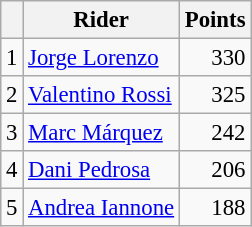<table class="wikitable" style="font-size: 95%;">
<tr>
<th></th>
<th>Rider</th>
<th>Points</th>
</tr>
<tr>
<td align=center>1</td>
<td> <a href='#'>Jorge Lorenzo</a></td>
<td align=right>330</td>
</tr>
<tr>
<td align=center>2</td>
<td> <a href='#'>Valentino Rossi</a></td>
<td align=right>325</td>
</tr>
<tr>
<td align=center>3</td>
<td> <a href='#'>Marc Márquez</a></td>
<td align=right>242</td>
</tr>
<tr>
<td align=center>4</td>
<td> <a href='#'>Dani Pedrosa</a></td>
<td align=right>206</td>
</tr>
<tr>
<td align=center>5</td>
<td> <a href='#'>Andrea Iannone</a></td>
<td align=right>188</td>
</tr>
</table>
